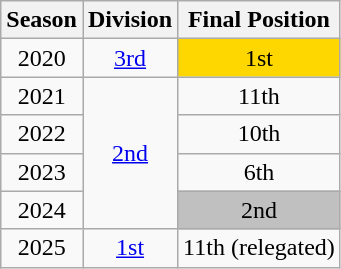<table class="wikitable sortable">
<tr>
<th>Season</th>
<th>Division</th>
<th>Final Position</th>
</tr>
<tr>
<td align=center>2020</td>
<td align=center><a href='#'>3rd</a></td>
<td align=center style="background:gold;">1st</td>
</tr>
<tr>
<td align=center>2021</td>
<td rowspan=4 align=center><a href='#'>2nd</a></td>
<td align=center>11th</td>
</tr>
<tr>
<td align=center>2022</td>
<td align=center>10th</td>
</tr>
<tr>
<td align=center>2023</td>
<td align=center>6th</td>
</tr>
<tr>
<td align=center>2024</td>
<td align=center style="background:silver;">2nd</td>
</tr>
<tr>
<td align=center>2025</td>
<td align=center><a href='#'>1st</a></td>
<td align=center>11th (relegated)</td>
</tr>
</table>
